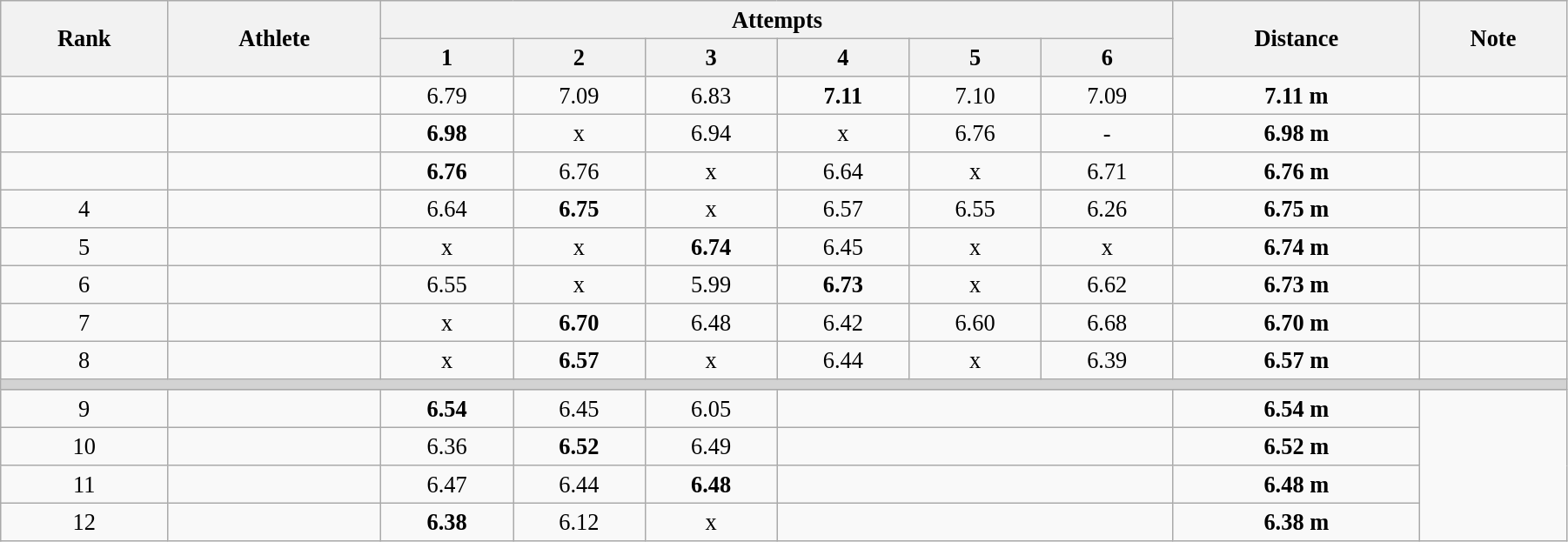<table class="wikitable" style=" text-align:center; font-size:110%;" width="95%">
<tr>
<th rowspan="2">Rank</th>
<th rowspan="2">Athlete</th>
<th colspan="6">Attempts</th>
<th rowspan="2">Distance</th>
<th rowspan="2">Note</th>
</tr>
<tr>
<th>1</th>
<th>2</th>
<th>3</th>
<th>4</th>
<th>5</th>
<th>6</th>
</tr>
<tr>
<td></td>
<td align=left></td>
<td>6.79</td>
<td>7.09</td>
<td>6.83</td>
<td><strong>7.11</strong></td>
<td>7.10</td>
<td>7.09</td>
<td><strong>7.11 m</strong></td>
<td></td>
</tr>
<tr>
<td></td>
<td align=left></td>
<td><strong>6.98</strong></td>
<td>x</td>
<td>6.94</td>
<td>x</td>
<td>6.76</td>
<td>-</td>
<td><strong>6.98 m</strong></td>
<td></td>
</tr>
<tr>
<td></td>
<td align=left></td>
<td><strong>6.76</strong></td>
<td>6.76</td>
<td>x</td>
<td>6.64</td>
<td>x</td>
<td>6.71</td>
<td><strong>6.76 m</strong></td>
<td></td>
</tr>
<tr>
<td>4</td>
<td align=left></td>
<td>6.64</td>
<td><strong>6.75</strong></td>
<td>x</td>
<td>6.57</td>
<td>6.55</td>
<td>6.26</td>
<td><strong>6.75 m</strong></td>
<td></td>
</tr>
<tr>
<td>5</td>
<td align=left></td>
<td>x</td>
<td>x</td>
<td><strong>6.74</strong></td>
<td>6.45</td>
<td>x</td>
<td>x</td>
<td><strong>6.74 m</strong></td>
<td></td>
</tr>
<tr>
<td>6</td>
<td align=left></td>
<td>6.55</td>
<td>x</td>
<td>5.99</td>
<td><strong>6.73</strong></td>
<td>x</td>
<td>6.62</td>
<td><strong>6.73 m</strong></td>
<td></td>
</tr>
<tr>
<td>7</td>
<td align=left></td>
<td>x</td>
<td><strong>6.70</strong></td>
<td>6.48</td>
<td>6.42</td>
<td>6.60</td>
<td>6.68</td>
<td><strong>6.70 m</strong></td>
<td></td>
</tr>
<tr>
<td>8</td>
<td align=left></td>
<td>x</td>
<td><strong>6.57</strong></td>
<td>x</td>
<td>6.44</td>
<td>x</td>
<td>6.39</td>
<td><strong>6.57 m</strong></td>
<td></td>
</tr>
<tr>
<td colspan=10 bgcolor=lightgray></td>
</tr>
<tr>
<td>9</td>
<td align=left></td>
<td><strong>6.54</strong></td>
<td>6.45</td>
<td>6.05</td>
<td colspan=3></td>
<td><strong>6.54 m</strong></td>
</tr>
<tr>
<td>10</td>
<td align=left></td>
<td>6.36</td>
<td><strong>6.52</strong></td>
<td>6.49</td>
<td colspan=3></td>
<td><strong>6.52 m</strong></td>
</tr>
<tr>
<td>11</td>
<td align=left></td>
<td>6.47</td>
<td>6.44</td>
<td><strong>6.48</strong></td>
<td colspan=3></td>
<td><strong>6.48 m</strong></td>
</tr>
<tr>
<td>12</td>
<td align=left></td>
<td><strong>6.38</strong></td>
<td>6.12</td>
<td>x</td>
<td colspan=3></td>
<td><strong>6.38 m</strong></td>
</tr>
</table>
